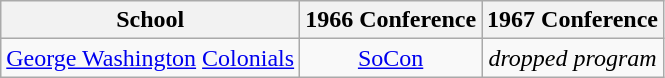<table class="wikitable sortable">
<tr>
<th>School</th>
<th>1966 Conference</th>
<th>1967 Conference</th>
</tr>
<tr style="text-align:center;">
<td><a href='#'>George Washington</a> <a href='#'>Colonials</a></td>
<td><a href='#'>SoCon</a></td>
<td><em>dropped program</em></td>
</tr>
</table>
